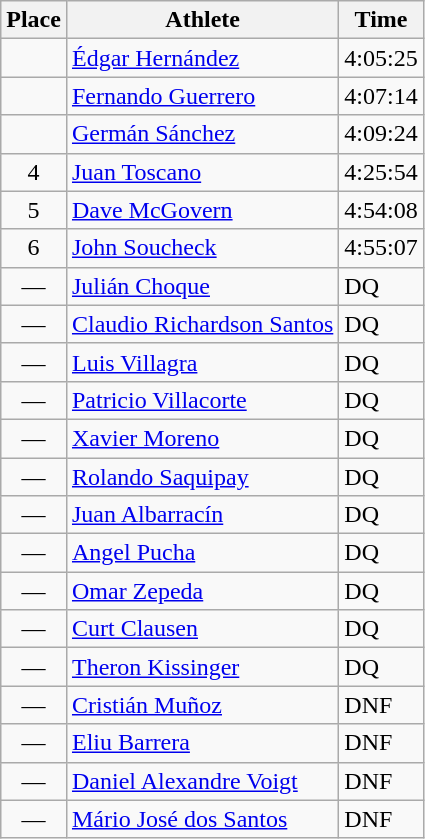<table class=wikitable>
<tr>
<th>Place</th>
<th>Athlete</th>
<th>Time</th>
</tr>
<tr>
<td align=center></td>
<td><a href='#'>Édgar Hernández</a> </td>
<td>4:05:25</td>
</tr>
<tr>
<td align=center></td>
<td><a href='#'>Fernando Guerrero</a> </td>
<td>4:07:14</td>
</tr>
<tr>
<td align=center></td>
<td><a href='#'>Germán Sánchez</a> </td>
<td>4:09:24</td>
</tr>
<tr>
<td align=center>4</td>
<td><a href='#'>Juan Toscano</a> </td>
<td>4:25:54</td>
</tr>
<tr>
<td align=center>5</td>
<td><a href='#'>Dave McGovern</a> </td>
<td>4:54:08</td>
</tr>
<tr>
<td align=center>6</td>
<td><a href='#'>John Soucheck</a> </td>
<td>4:55:07</td>
</tr>
<tr>
<td align=center>—</td>
<td><a href='#'>Julián Choque</a> </td>
<td>DQ</td>
</tr>
<tr>
<td align=center>—</td>
<td><a href='#'>Claudio Richardson Santos</a> </td>
<td>DQ</td>
</tr>
<tr>
<td align=center>—</td>
<td><a href='#'>Luis Villagra</a> </td>
<td>DQ</td>
</tr>
<tr>
<td align=center>—</td>
<td><a href='#'>Patricio Villacorte</a> </td>
<td>DQ</td>
</tr>
<tr>
<td align=center>—</td>
<td><a href='#'>Xavier Moreno</a> </td>
<td>DQ</td>
</tr>
<tr>
<td align=center>—</td>
<td><a href='#'>Rolando Saquipay</a> </td>
<td>DQ</td>
</tr>
<tr>
<td align=center>—</td>
<td><a href='#'>Juan Albarracín</a> </td>
<td>DQ</td>
</tr>
<tr>
<td align=center>—</td>
<td><a href='#'>Angel Pucha</a> </td>
<td>DQ</td>
</tr>
<tr>
<td align=center>—</td>
<td><a href='#'>Omar Zepeda</a> </td>
<td>DQ</td>
</tr>
<tr>
<td align=center>—</td>
<td><a href='#'>Curt Clausen</a> </td>
<td>DQ</td>
</tr>
<tr>
<td align=center>—</td>
<td><a href='#'>Theron Kissinger</a> </td>
<td>DQ</td>
</tr>
<tr>
<td align=center>—</td>
<td><a href='#'>Cristián Muñoz</a> </td>
<td>DNF</td>
</tr>
<tr>
<td align=center>—</td>
<td><a href='#'>Eliu Barrera</a> </td>
<td>DNF</td>
</tr>
<tr>
<td align=center>—</td>
<td><a href='#'>Daniel Alexandre Voigt</a> </td>
<td>DNF</td>
</tr>
<tr>
<td align=center>—</td>
<td><a href='#'>Mário José dos Santos</a> </td>
<td>DNF</td>
</tr>
</table>
